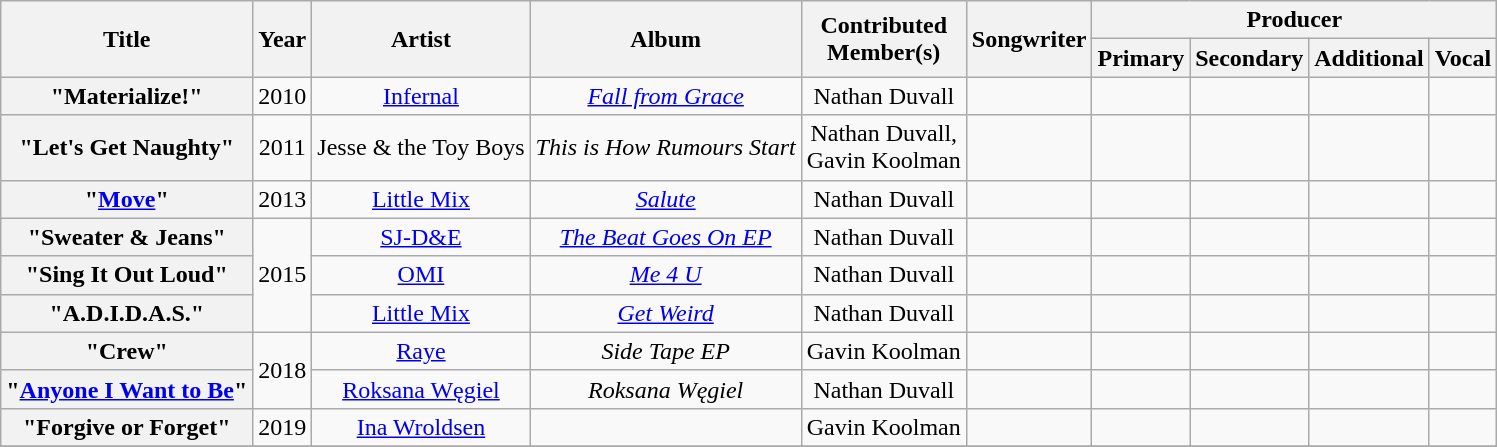<table class="wikitable plainrowheaders" style="text-align:center;">
<tr>
<th scope="col" rowspan="2">Title</th>
<th scope="col" rowspan="2">Year</th>
<th scope="col" rowspan="2">Artist</th>
<th scope="col" rowspan="2">Album</th>
<th scope="col" rowspan="2">Contributed<br>Member(s)</th>
<th scope="col" rowspan="2">Songwriter</th>
<th scope="col" colspan="4">Producer</th>
</tr>
<tr>
<th scope="col">Primary</th>
<th scope="col">Secondary</th>
<th scope="col">Additional</th>
<th scope="col">Vocal</th>
</tr>
<tr>
<th scope="row">"Materialize!"</th>
<td>2010</td>
<td><a href='#'>Infernal</a></td>
<td><em><a href='#'>Fall from Grace</a></em></td>
<td>Nathan Duvall</td>
<td></td>
<td></td>
<td></td>
<td></td>
<td></td>
</tr>
<tr>
<th scope="row">"Let's Get Naughty"</th>
<td>2011</td>
<td>Jesse & the Toy Boys</td>
<td><em>This is How Rumours Start</em></td>
<td>Nathan Duvall,<br>Gavin Koolman</td>
<td></td>
<td></td>
<td></td>
<td></td>
<td></td>
</tr>
<tr>
<th scope="row">"<a href='#'>Move</a>"</th>
<td>2013</td>
<td><a href='#'>Little Mix</a></td>
<td><em><a href='#'>Salute</a></em></td>
<td>Nathan Duvall</td>
<td></td>
<td></td>
<td></td>
<td></td>
<td></td>
</tr>
<tr>
<th scope="row">"Sweater & Jeans"</th>
<td rowspan="3">2015</td>
<td><a href='#'>SJ-D&E</a></td>
<td><em><a href='#'>The Beat Goes On EP</a></em></td>
<td>Nathan Duvall</td>
<td></td>
<td></td>
<td></td>
<td></td>
<td></td>
</tr>
<tr>
<th scope="row">"Sing It Out Loud"</th>
<td><a href='#'>OMI</a></td>
<td><em><a href='#'>Me 4 U</a></em></td>
<td>Nathan Duvall</td>
<td></td>
<td></td>
<td></td>
<td></td>
<td></td>
</tr>
<tr>
<th scope="row">"A.D.I.D.A.S."</th>
<td><a href='#'>Little Mix</a></td>
<td><em><a href='#'>Get Weird</a></em></td>
<td>Nathan Duvall</td>
<td></td>
<td></td>
<td></td>
<td></td>
<td></td>
</tr>
<tr>
<th scope="row">"Crew"<br></th>
<td rowspan="2">2018</td>
<td><a href='#'>Raye</a></td>
<td><em>Side Tape EP</em></td>
<td>Gavin Koolman</td>
<td></td>
<td></td>
<td></td>
<td></td>
<td></td>
</tr>
<tr>
<th scope="row">"<a href='#'>Anyone I Want to Be</a>"</th>
<td><a href='#'>Roksana Węgiel</a></td>
<td><em>Roksana Węgiel</em></td>
<td>Nathan Duvall</td>
<td></td>
<td></td>
<td></td>
<td></td>
<td></td>
</tr>
<tr>
<th scope="row">"Forgive or Forget"</th>
<td>2019</td>
<td><a href='#'>Ina Wroldsen</a></td>
<td></td>
<td>Gavin Koolman</td>
<td></td>
<td></td>
<td></td>
<td></td>
<td></td>
</tr>
<tr>
</tr>
</table>
